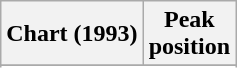<table class="wikitable sortable">
<tr>
<th align="left">Chart (1993)</th>
<th align="center">Peak<br>position</th>
</tr>
<tr>
</tr>
<tr>
</tr>
</table>
